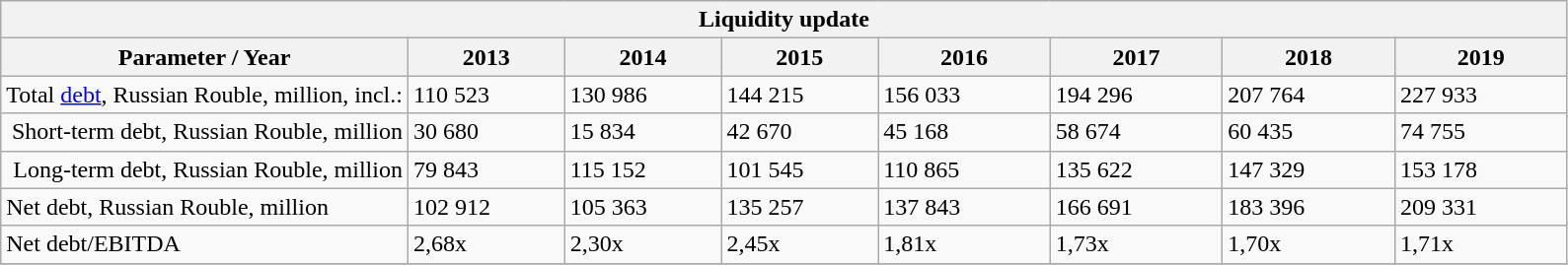<table class="wikitable">
<tr>
<th colspan="8">Liquidity update</th>
</tr>
<tr>
<th width="26%">Parameter / Year</th>
<th width="10%">2013</th>
<th width="10%">2014</th>
<th width="10%">2015</th>
<th width="11%">2016</th>
<th width="11%">2017</th>
<th width="11%">2018</th>
<th width="11%">2019</th>
</tr>
<tr>
<td>Total <a href='#'>debt</a>, Russian Rouble, million, incl.:</td>
<td> 110 523</td>
<td> 130 986</td>
<td> 144 215</td>
<td> 156 033</td>
<td> 194 296</td>
<td> 207 764</td>
<td> 227 933</td>
</tr>
<tr>
<td align="right">Short-term debt, Russian Rouble, million</td>
<td> 30 680</td>
<td> 15 834</td>
<td> 42 670</td>
<td> 45 168</td>
<td> 58 674</td>
<td> 60 435</td>
<td> 74 755</td>
</tr>
<tr>
<td align="right">Long-term debt, Russian Rouble, million</td>
<td> 79 843</td>
<td> 115 152</td>
<td> 101 545</td>
<td> 110 865</td>
<td> 135 622</td>
<td> 147 329</td>
<td> 153 178</td>
</tr>
<tr>
<td>Net debt, Russian Rouble, million</td>
<td>102 912</td>
<td> 105 363</td>
<td> 135 257</td>
<td> 137 843</td>
<td> 166 691</td>
<td> 183 396</td>
<td> 209 331</td>
</tr>
<tr>
<td>Net debt/EBITDA</td>
<td>2,68х</td>
<td> 2,30х</td>
<td> 2,45х</td>
<td> 1,81х</td>
<td> 1,73х</td>
<td> 1,70х</td>
<td> 1,71х</td>
</tr>
<tr>
</tr>
</table>
